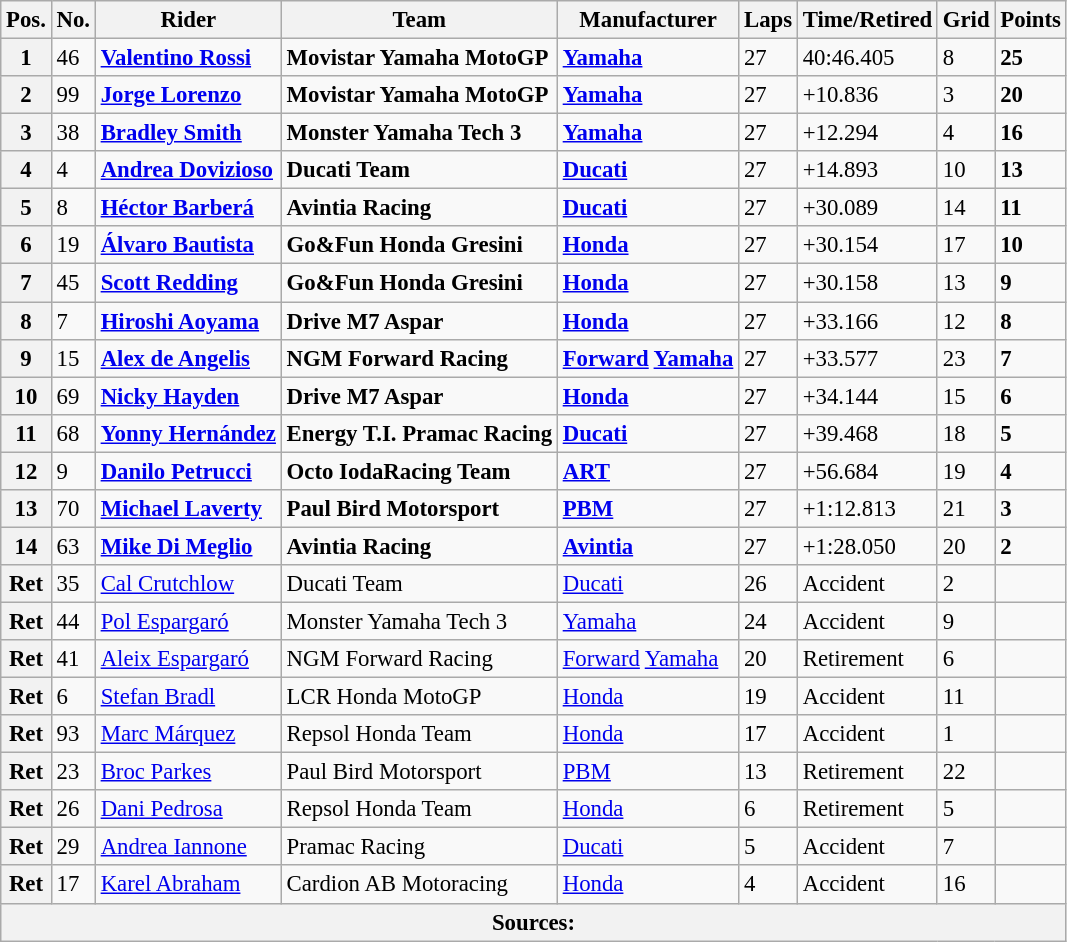<table class="wikitable" style="font-size: 95%;">
<tr>
<th>Pos.</th>
<th>No.</th>
<th>Rider</th>
<th>Team</th>
<th>Manufacturer</th>
<th>Laps</th>
<th>Time/Retired</th>
<th>Grid</th>
<th>Points</th>
</tr>
<tr>
<th>1</th>
<td>46</td>
<td> <strong><a href='#'>Valentino Rossi</a></strong></td>
<td><strong>Movistar Yamaha MotoGP</strong></td>
<td><strong><a href='#'>Yamaha</a></strong></td>
<td>27</td>
<td>40:46.405</td>
<td>8</td>
<td><strong>25</strong></td>
</tr>
<tr>
<th>2</th>
<td>99</td>
<td> <strong><a href='#'>Jorge Lorenzo</a></strong></td>
<td><strong>Movistar Yamaha MotoGP</strong></td>
<td><strong><a href='#'>Yamaha</a></strong></td>
<td>27</td>
<td>+10.836</td>
<td>3</td>
<td><strong>20</strong></td>
</tr>
<tr>
<th>3</th>
<td>38</td>
<td> <strong><a href='#'>Bradley Smith</a></strong></td>
<td><strong>Monster Yamaha Tech 3</strong></td>
<td><strong><a href='#'>Yamaha</a></strong></td>
<td>27</td>
<td>+12.294</td>
<td>4</td>
<td><strong>16</strong></td>
</tr>
<tr>
<th>4</th>
<td>4</td>
<td> <strong><a href='#'>Andrea Dovizioso</a></strong></td>
<td><strong>Ducati Team</strong></td>
<td><strong><a href='#'>Ducati</a></strong></td>
<td>27</td>
<td>+14.893</td>
<td>10</td>
<td><strong>13</strong></td>
</tr>
<tr>
<th>5</th>
<td>8</td>
<td> <strong><a href='#'>Héctor Barberá</a></strong></td>
<td><strong>Avintia Racing</strong></td>
<td><strong><a href='#'>Ducati</a></strong></td>
<td>27</td>
<td>+30.089</td>
<td>14</td>
<td><strong>11</strong></td>
</tr>
<tr>
<th>6</th>
<td>19</td>
<td> <strong><a href='#'>Álvaro Bautista</a></strong></td>
<td><strong>Go&Fun Honda Gresini</strong></td>
<td><strong><a href='#'>Honda</a></strong></td>
<td>27</td>
<td>+30.154</td>
<td>17</td>
<td><strong>10</strong></td>
</tr>
<tr>
<th>7</th>
<td>45</td>
<td> <strong><a href='#'>Scott Redding</a></strong></td>
<td><strong>Go&Fun Honda Gresini</strong></td>
<td><strong><a href='#'>Honda</a></strong></td>
<td>27</td>
<td>+30.158</td>
<td>13</td>
<td><strong>9</strong></td>
</tr>
<tr>
<th>8</th>
<td>7</td>
<td> <strong><a href='#'>Hiroshi Aoyama</a></strong></td>
<td><strong>Drive M7 Aspar</strong></td>
<td><strong><a href='#'>Honda</a></strong></td>
<td>27</td>
<td>+33.166</td>
<td>12</td>
<td><strong>8</strong></td>
</tr>
<tr>
<th>9</th>
<td>15</td>
<td> <strong><a href='#'>Alex de Angelis</a></strong></td>
<td><strong>NGM Forward Racing</strong></td>
<td><strong><a href='#'>Forward</a> <a href='#'>Yamaha</a></strong></td>
<td>27</td>
<td>+33.577</td>
<td>23</td>
<td><strong>7</strong></td>
</tr>
<tr>
<th>10</th>
<td>69</td>
<td> <strong><a href='#'>Nicky Hayden</a></strong></td>
<td><strong>Drive M7 Aspar</strong></td>
<td><strong><a href='#'>Honda</a></strong></td>
<td>27</td>
<td>+34.144</td>
<td>15</td>
<td><strong>6</strong></td>
</tr>
<tr>
<th>11</th>
<td>68</td>
<td> <strong><a href='#'>Yonny Hernández</a></strong></td>
<td><strong>Energy T.I. Pramac Racing</strong></td>
<td><strong><a href='#'>Ducati</a></strong></td>
<td>27</td>
<td>+39.468</td>
<td>18</td>
<td><strong>5</strong></td>
</tr>
<tr>
<th>12</th>
<td>9</td>
<td> <strong><a href='#'>Danilo Petrucci</a></strong></td>
<td><strong>Octo IodaRacing Team</strong></td>
<td><strong><a href='#'>ART</a></strong></td>
<td>27</td>
<td>+56.684</td>
<td>19</td>
<td><strong>4</strong></td>
</tr>
<tr>
<th>13</th>
<td>70</td>
<td> <strong><a href='#'>Michael Laverty</a></strong></td>
<td><strong>Paul Bird Motorsport</strong></td>
<td><strong><a href='#'>PBM</a></strong></td>
<td>27</td>
<td>+1:12.813</td>
<td>21</td>
<td><strong>3</strong></td>
</tr>
<tr>
<th>14</th>
<td>63</td>
<td> <strong><a href='#'>Mike Di Meglio</a></strong></td>
<td><strong>Avintia Racing</strong></td>
<td><strong><a href='#'>Avintia</a></strong></td>
<td>27</td>
<td>+1:28.050</td>
<td>20</td>
<td><strong>2</strong></td>
</tr>
<tr>
<th>Ret</th>
<td>35</td>
<td> <a href='#'>Cal Crutchlow</a></td>
<td>Ducati Team</td>
<td><a href='#'>Ducati</a></td>
<td>26</td>
<td>Accident</td>
<td>2</td>
<td></td>
</tr>
<tr>
<th>Ret</th>
<td>44</td>
<td> <a href='#'>Pol Espargaró</a></td>
<td>Monster Yamaha Tech 3</td>
<td><a href='#'>Yamaha</a></td>
<td>24</td>
<td>Accident</td>
<td>9</td>
<td></td>
</tr>
<tr>
<th>Ret</th>
<td>41</td>
<td> <a href='#'>Aleix Espargaró</a></td>
<td>NGM Forward Racing</td>
<td><a href='#'>Forward</a> <a href='#'>Yamaha</a></td>
<td>20</td>
<td>Retirement</td>
<td>6</td>
<td></td>
</tr>
<tr>
<th>Ret</th>
<td>6</td>
<td> <a href='#'>Stefan Bradl</a></td>
<td>LCR Honda MotoGP</td>
<td><a href='#'>Honda</a></td>
<td>19</td>
<td>Accident</td>
<td>11</td>
<td></td>
</tr>
<tr>
<th>Ret</th>
<td>93</td>
<td> <a href='#'>Marc Márquez</a></td>
<td>Repsol Honda Team</td>
<td><a href='#'>Honda</a></td>
<td>17</td>
<td>Accident</td>
<td>1</td>
<td></td>
</tr>
<tr>
<th>Ret</th>
<td>23</td>
<td> <a href='#'>Broc Parkes</a></td>
<td>Paul Bird Motorsport</td>
<td><a href='#'>PBM</a></td>
<td>13</td>
<td>Retirement</td>
<td>22</td>
<td></td>
</tr>
<tr>
<th>Ret</th>
<td>26</td>
<td> <a href='#'>Dani Pedrosa</a></td>
<td>Repsol Honda Team</td>
<td><a href='#'>Honda</a></td>
<td>6</td>
<td>Retirement</td>
<td>5</td>
<td></td>
</tr>
<tr>
<th>Ret</th>
<td>29</td>
<td> <a href='#'>Andrea Iannone</a></td>
<td>Pramac Racing</td>
<td><a href='#'>Ducati</a></td>
<td>5</td>
<td>Accident</td>
<td>7</td>
<td></td>
</tr>
<tr>
<th>Ret</th>
<td>17</td>
<td> <a href='#'>Karel Abraham</a></td>
<td>Cardion AB Motoracing</td>
<td><a href='#'>Honda</a></td>
<td>4</td>
<td>Accident</td>
<td>16</td>
<td></td>
</tr>
<tr>
<th colspan=9>Sources:</th>
</tr>
</table>
